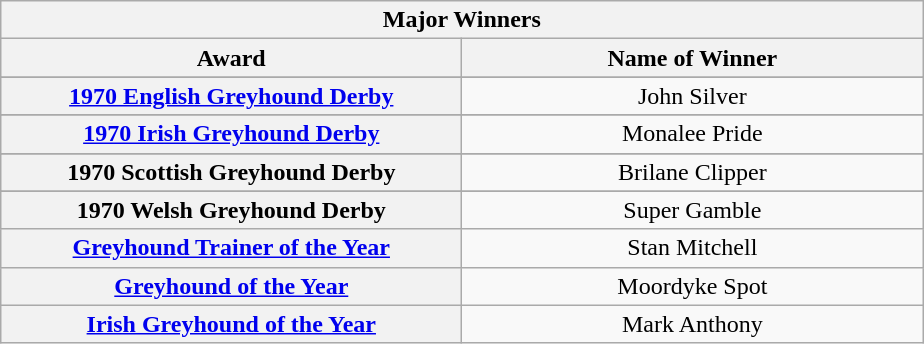<table class="wikitable">
<tr>
<th colspan="2">Major Winners</th>
</tr>
<tr>
<th width=300>Award</th>
<th width=300>Name of Winner</th>
</tr>
<tr>
</tr>
<tr align=center>
<th><a href='#'>1970 English Greyhound Derby</a></th>
<td>John Silver </td>
</tr>
<tr>
</tr>
<tr align=center>
<th><a href='#'>1970 Irish Greyhound Derby</a></th>
<td>Monalee Pride </td>
</tr>
<tr>
</tr>
<tr align=center>
<th>1970 Scottish Greyhound Derby</th>
<td>Brilane Clipper </td>
</tr>
<tr>
</tr>
<tr align=center>
<th>1970 Welsh Greyhound Derby</th>
<td>Super Gamble </td>
</tr>
<tr align=center>
<th><a href='#'>Greyhound Trainer of the Year</a></th>
<td>Stan Mitchell</td>
</tr>
<tr align=center>
<th><a href='#'>Greyhound of the Year</a></th>
<td>Moordyke Spot</td>
</tr>
<tr align=center>
<th><a href='#'>Irish Greyhound of the Year</a></th>
<td>Mark Anthony</td>
</tr>
</table>
